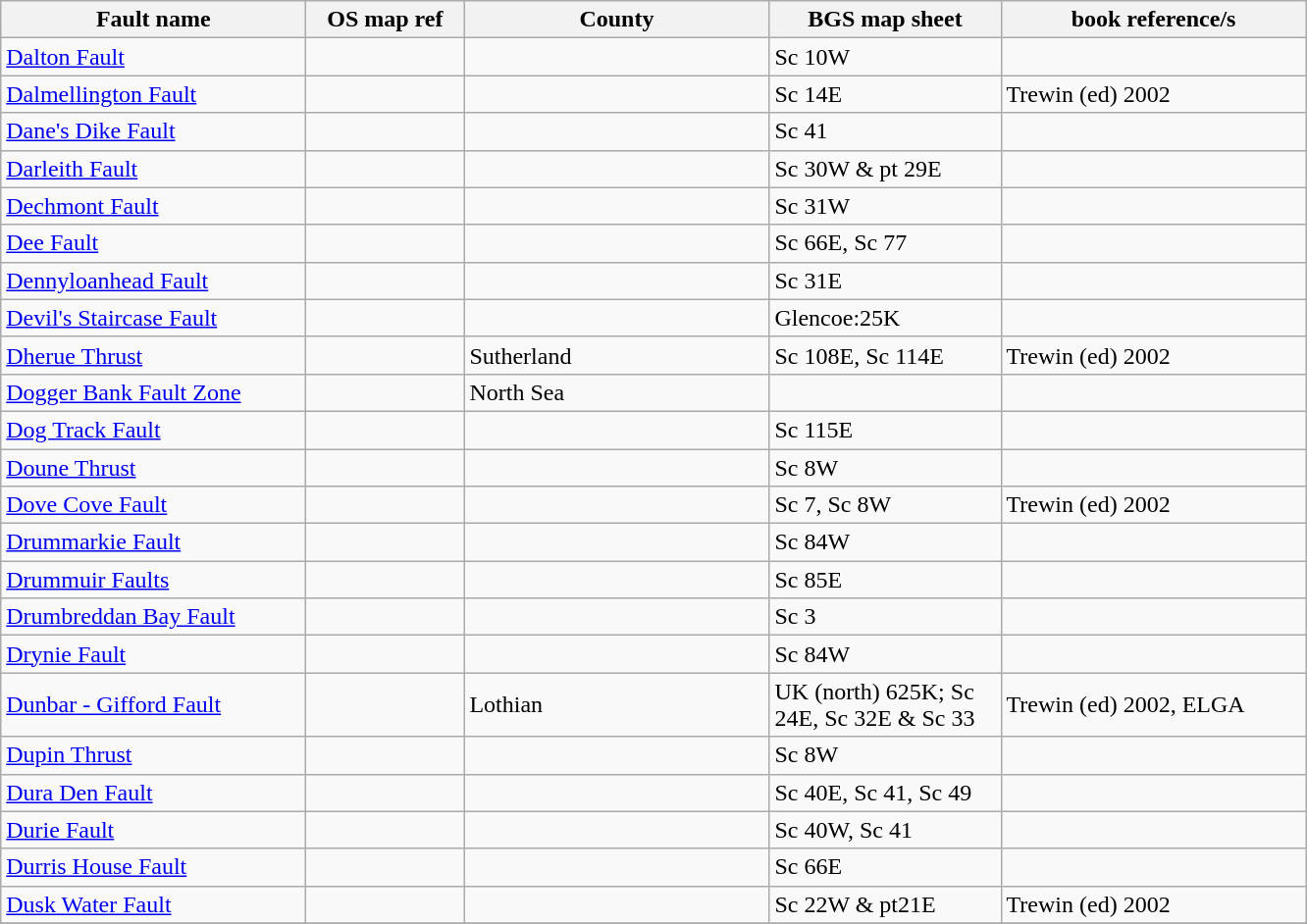<table class="wikitable">
<tr>
<th width="200pt">Fault name</th>
<th width="100pt">OS map ref</th>
<th width="200pt">County</th>
<th width="150pt">BGS map sheet</th>
<th width="200pt">book reference/s</th>
</tr>
<tr>
<td><a href='#'>Dalton Fault</a></td>
<td></td>
<td></td>
<td>Sc 10W</td>
<td></td>
</tr>
<tr>
<td><a href='#'>Dalmellington Fault</a></td>
<td></td>
<td></td>
<td>Sc 14E</td>
<td>Trewin (ed) 2002</td>
</tr>
<tr>
<td><a href='#'>Dane's Dike Fault</a></td>
<td></td>
<td></td>
<td>Sc 41</td>
<td></td>
</tr>
<tr>
<td><a href='#'>Darleith Fault</a></td>
<td></td>
<td></td>
<td>Sc 30W & pt 29E</td>
<td></td>
</tr>
<tr>
<td><a href='#'>Dechmont Fault</a></td>
<td></td>
<td></td>
<td>Sc 31W</td>
<td></td>
</tr>
<tr>
<td><a href='#'>Dee Fault</a></td>
<td></td>
<td></td>
<td>Sc 66E, Sc 77</td>
<td></td>
</tr>
<tr>
<td><a href='#'>Dennyloanhead Fault</a></td>
<td></td>
<td></td>
<td>Sc 31E</td>
<td></td>
</tr>
<tr>
<td><a href='#'>Devil's Staircase Fault</a></td>
<td></td>
<td></td>
<td Argyll>Glencoe:25K</td>
<td></td>
</tr>
<tr>
<td><a href='#'>Dherue Thrust</a></td>
<td></td>
<td>Sutherland</td>
<td>Sc 108E, Sc 114E</td>
<td>Trewin (ed) 2002</td>
</tr>
<tr>
<td><a href='#'>Dogger Bank Fault Zone</a></td>
<td></td>
<td>North Sea</td>
<td></td>
<td></td>
</tr>
<tr>
<td><a href='#'>Dog Track Fault</a></td>
<td></td>
<td></td>
<td>Sc 115E</td>
<td></td>
</tr>
<tr>
<td><a href='#'>Doune Thrust</a></td>
<td></td>
<td></td>
<td>Sc 8W</td>
<td></td>
</tr>
<tr>
<td><a href='#'>Dove Cove Fault</a></td>
<td></td>
<td></td>
<td>Sc 7, Sc 8W</td>
<td>Trewin (ed) 2002</td>
</tr>
<tr>
<td><a href='#'>Drummarkie Fault</a></td>
<td></td>
<td></td>
<td>Sc 84W</td>
<td></td>
</tr>
<tr>
<td><a href='#'>Drummuir Faults</a></td>
<td></td>
<td></td>
<td>Sc 85E</td>
<td></td>
</tr>
<tr>
<td><a href='#'>Drumbreddan Bay Fault</a></td>
<td></td>
<td></td>
<td>Sc 3</td>
<td></td>
</tr>
<tr>
<td><a href='#'>Drynie Fault</a></td>
<td></td>
<td></td>
<td>Sc 84W</td>
<td></td>
</tr>
<tr>
<td><a href='#'>Dunbar - Gifford Fault</a></td>
<td></td>
<td>Lothian</td>
<td>UK (north) 625K; Sc 24E, Sc 32E & Sc 33</td>
<td>Trewin (ed) 2002, ELGA</td>
</tr>
<tr>
<td><a href='#'>Dupin Thrust</a></td>
<td></td>
<td></td>
<td>Sc 8W</td>
<td></td>
</tr>
<tr>
<td><a href='#'>Dura Den Fault</a></td>
<td></td>
<td></td>
<td>Sc 40E, Sc 41, Sc 49</td>
<td></td>
</tr>
<tr>
<td><a href='#'>Durie Fault</a></td>
<td></td>
<td></td>
<td>Sc 40W, Sc 41</td>
<td></td>
</tr>
<tr>
<td><a href='#'>Durris House Fault</a></td>
<td></td>
<td></td>
<td>Sc 66E</td>
<td></td>
</tr>
<tr>
<td><a href='#'>Dusk Water Fault</a></td>
<td></td>
<td></td>
<td>Sc 22W & pt21E</td>
<td>Trewin (ed) 2002</td>
</tr>
<tr>
</tr>
</table>
